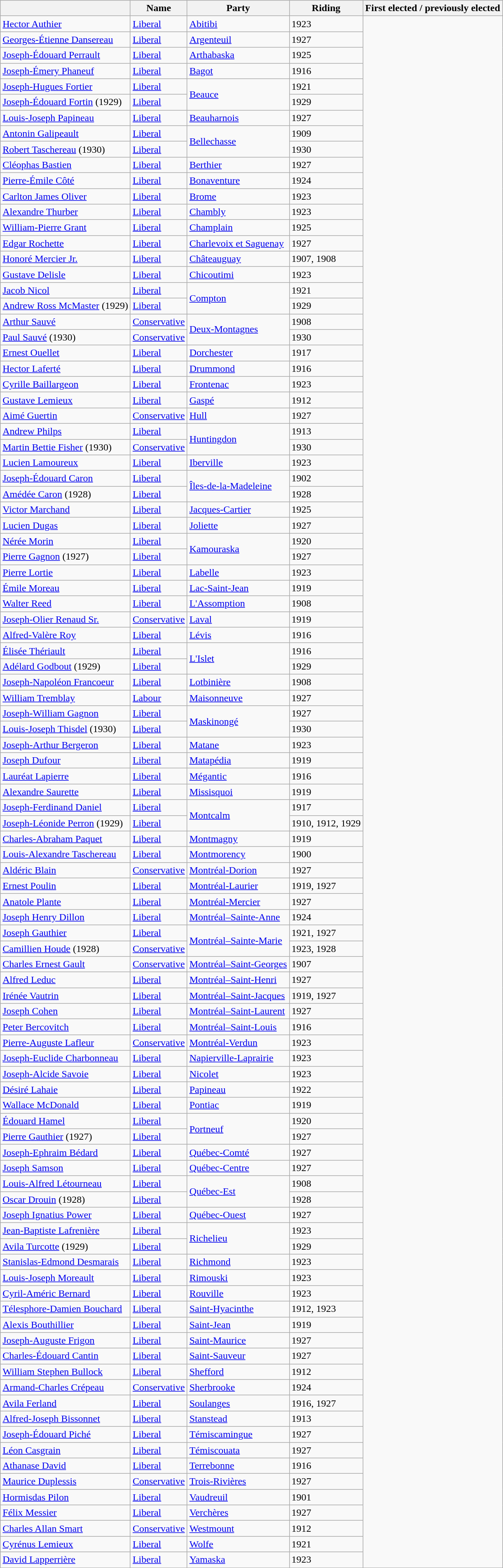<table class="wikitable sortable">
<tr>
<th></th>
<th>Name</th>
<th>Party</th>
<th>Riding</th>
<th>First elected / previously elected</th>
</tr>
<tr>
<td><a href='#'>Hector Authier</a></td>
<td><a href='#'>Liberal</a></td>
<td><a href='#'>Abitibi</a></td>
<td>1923</td>
</tr>
<tr>
<td><a href='#'>Georges-Étienne Dansereau</a></td>
<td><a href='#'>Liberal</a></td>
<td><a href='#'>Argenteuil</a></td>
<td>1927</td>
</tr>
<tr>
<td><a href='#'>Joseph-Édouard Perrault</a></td>
<td><a href='#'>Liberal</a></td>
<td><a href='#'>Arthabaska</a></td>
<td>1925</td>
</tr>
<tr>
<td><a href='#'>Joseph-Émery Phaneuf</a></td>
<td><a href='#'>Liberal</a></td>
<td><a href='#'>Bagot</a></td>
<td>1916</td>
</tr>
<tr>
<td><a href='#'>Joseph-Hugues Fortier</a></td>
<td><a href='#'>Liberal</a></td>
<td rowspan=2><a href='#'>Beauce</a></td>
<td>1921</td>
</tr>
<tr>
<td><a href='#'>Joseph-Édouard Fortin</a> (1929)</td>
<td><a href='#'>Liberal</a></td>
<td>1929</td>
</tr>
<tr>
<td><a href='#'>Louis-Joseph Papineau</a></td>
<td><a href='#'>Liberal</a></td>
<td><a href='#'>Beauharnois</a></td>
<td>1927</td>
</tr>
<tr>
<td><a href='#'>Antonin Galipeault</a></td>
<td><a href='#'>Liberal</a></td>
<td rowspan=2><a href='#'>Bellechasse</a></td>
<td>1909</td>
</tr>
<tr>
<td><a href='#'>Robert Taschereau</a> (1930)</td>
<td><a href='#'>Liberal</a></td>
<td>1930</td>
</tr>
<tr>
<td><a href='#'>Cléophas Bastien</a></td>
<td><a href='#'>Liberal</a></td>
<td><a href='#'>Berthier</a></td>
<td>1927</td>
</tr>
<tr>
<td><a href='#'>Pierre-Émile Côté</a></td>
<td><a href='#'>Liberal</a></td>
<td><a href='#'>Bonaventure</a></td>
<td>1924</td>
</tr>
<tr>
<td><a href='#'>Carlton James Oliver</a></td>
<td><a href='#'>Liberal</a></td>
<td><a href='#'>Brome</a></td>
<td>1923</td>
</tr>
<tr>
<td><a href='#'>Alexandre Thurber</a></td>
<td><a href='#'>Liberal</a></td>
<td><a href='#'>Chambly</a></td>
<td>1923</td>
</tr>
<tr>
<td><a href='#'>William-Pierre Grant</a></td>
<td><a href='#'>Liberal</a></td>
<td><a href='#'>Champlain</a></td>
<td>1925</td>
</tr>
<tr>
<td><a href='#'>Edgar Rochette</a></td>
<td><a href='#'>Liberal</a></td>
<td><a href='#'>Charlevoix et Saguenay</a></td>
<td>1927</td>
</tr>
<tr>
<td><a href='#'>Honoré Mercier Jr.</a></td>
<td><a href='#'>Liberal</a></td>
<td><a href='#'>Châteauguay</a></td>
<td>1907, 1908</td>
</tr>
<tr>
<td><a href='#'>Gustave Delisle</a></td>
<td><a href='#'>Liberal</a></td>
<td><a href='#'>Chicoutimi</a></td>
<td>1923</td>
</tr>
<tr>
<td><a href='#'>Jacob Nicol</a></td>
<td><a href='#'>Liberal</a></td>
<td rowspan=2><a href='#'>Compton</a></td>
<td>1921</td>
</tr>
<tr>
<td><a href='#'>Andrew Ross McMaster</a> (1929)</td>
<td><a href='#'>Liberal</a></td>
<td>1929</td>
</tr>
<tr>
<td><a href='#'>Arthur Sauvé</a></td>
<td><a href='#'>Conservative</a></td>
<td rowspan=2><a href='#'>Deux-Montagnes</a></td>
<td>1908</td>
</tr>
<tr>
<td><a href='#'>Paul Sauvé</a> (1930)</td>
<td><a href='#'>Conservative</a></td>
<td>1930</td>
</tr>
<tr>
<td><a href='#'>Ernest Ouellet</a></td>
<td><a href='#'>Liberal</a></td>
<td><a href='#'>Dorchester</a></td>
<td>1917</td>
</tr>
<tr>
<td><a href='#'>Hector Laferté</a></td>
<td><a href='#'>Liberal</a></td>
<td><a href='#'>Drummond</a></td>
<td>1916</td>
</tr>
<tr>
<td><a href='#'>Cyrille Baillargeon</a></td>
<td><a href='#'>Liberal</a></td>
<td><a href='#'>Frontenac</a></td>
<td>1923</td>
</tr>
<tr>
<td><a href='#'>Gustave Lemieux</a></td>
<td><a href='#'>Liberal</a></td>
<td><a href='#'>Gaspé</a></td>
<td>1912</td>
</tr>
<tr>
<td><a href='#'>Aimé Guertin</a></td>
<td><a href='#'>Conservative</a></td>
<td><a href='#'>Hull</a></td>
<td>1927</td>
</tr>
<tr>
<td><a href='#'>Andrew Philps</a></td>
<td><a href='#'>Liberal</a></td>
<td rowspan=2><a href='#'>Huntingdon</a></td>
<td>1913</td>
</tr>
<tr>
<td><a href='#'>Martin Bettie Fisher</a> (1930)</td>
<td><a href='#'>Conservative</a></td>
<td>1930</td>
</tr>
<tr>
<td><a href='#'>Lucien Lamoureux</a></td>
<td><a href='#'>Liberal</a></td>
<td><a href='#'>Iberville</a></td>
<td>1923</td>
</tr>
<tr>
<td><a href='#'>Joseph-Édouard Caron</a></td>
<td><a href='#'>Liberal</a></td>
<td rowspan=2><a href='#'>Îles-de-la-Madeleine</a></td>
<td>1902</td>
</tr>
<tr>
<td><a href='#'>Amédée Caron</a> (1928)</td>
<td><a href='#'>Liberal</a></td>
<td>1928</td>
</tr>
<tr>
<td><a href='#'>Victor Marchand</a></td>
<td><a href='#'>Liberal</a></td>
<td><a href='#'>Jacques-Cartier</a></td>
<td>1925</td>
</tr>
<tr>
<td><a href='#'>Lucien Dugas</a></td>
<td><a href='#'>Liberal</a></td>
<td><a href='#'>Joliette</a></td>
<td>1927</td>
</tr>
<tr>
<td><a href='#'>Nérée Morin</a></td>
<td><a href='#'>Liberal</a></td>
<td rowspan=2><a href='#'>Kamouraska</a></td>
<td>1920</td>
</tr>
<tr>
<td><a href='#'>Pierre Gagnon</a> (1927)</td>
<td><a href='#'>Liberal</a></td>
<td>1927</td>
</tr>
<tr>
<td><a href='#'>Pierre Lortie</a></td>
<td><a href='#'>Liberal</a></td>
<td><a href='#'>Labelle</a></td>
<td>1923</td>
</tr>
<tr>
<td><a href='#'>Émile Moreau</a></td>
<td><a href='#'>Liberal</a></td>
<td><a href='#'>Lac-Saint-Jean</a></td>
<td>1919</td>
</tr>
<tr>
<td><a href='#'>Walter Reed</a></td>
<td><a href='#'>Liberal</a></td>
<td><a href='#'>L'Assomption</a></td>
<td>1908</td>
</tr>
<tr>
<td><a href='#'>Joseph-Olier Renaud Sr.</a></td>
<td><a href='#'>Conservative</a></td>
<td><a href='#'>Laval</a></td>
<td>1919</td>
</tr>
<tr>
<td><a href='#'>Alfred-Valère Roy</a></td>
<td><a href='#'>Liberal</a></td>
<td><a href='#'>Lévis</a></td>
<td>1916</td>
</tr>
<tr>
<td><a href='#'>Élisée Thériault</a></td>
<td><a href='#'>Liberal</a></td>
<td rowspan=2><a href='#'>L'Islet</a></td>
<td>1916</td>
</tr>
<tr>
<td><a href='#'>Adélard Godbout</a> (1929)</td>
<td><a href='#'>Liberal</a></td>
<td>1929</td>
</tr>
<tr>
<td><a href='#'>Joseph-Napoléon Francoeur</a></td>
<td><a href='#'>Liberal</a></td>
<td><a href='#'>Lotbinière</a></td>
<td>1908</td>
</tr>
<tr>
<td><a href='#'>William Tremblay</a></td>
<td><a href='#'>Labour</a></td>
<td><a href='#'>Maisonneuve</a></td>
<td>1927</td>
</tr>
<tr>
<td><a href='#'>Joseph-William Gagnon</a></td>
<td><a href='#'>Liberal</a></td>
<td rowspan=2><a href='#'>Maskinongé</a></td>
<td>1927</td>
</tr>
<tr>
<td><a href='#'>Louis-Joseph Thisdel</a> (1930)</td>
<td><a href='#'>Liberal</a></td>
<td>1930</td>
</tr>
<tr>
<td><a href='#'>Joseph-Arthur Bergeron</a></td>
<td><a href='#'>Liberal</a></td>
<td><a href='#'>Matane</a></td>
<td>1923</td>
</tr>
<tr>
<td><a href='#'>Joseph Dufour</a></td>
<td><a href='#'>Liberal</a></td>
<td><a href='#'>Matapédia</a></td>
<td>1919</td>
</tr>
<tr>
<td><a href='#'>Lauréat Lapierre</a></td>
<td><a href='#'>Liberal</a></td>
<td><a href='#'>Mégantic</a></td>
<td>1916</td>
</tr>
<tr>
<td><a href='#'>Alexandre Saurette</a></td>
<td><a href='#'>Liberal</a></td>
<td><a href='#'>Missisquoi</a></td>
<td>1919</td>
</tr>
<tr>
<td><a href='#'>Joseph-Ferdinand Daniel</a></td>
<td><a href='#'>Liberal</a></td>
<td rowspan=2><a href='#'>Montcalm</a></td>
<td>1917</td>
</tr>
<tr>
<td><a href='#'>Joseph-Léonide Perron</a> (1929)</td>
<td><a href='#'>Liberal</a></td>
<td>1910, 1912, 1929</td>
</tr>
<tr>
<td><a href='#'>Charles-Abraham Paquet</a></td>
<td><a href='#'>Liberal</a></td>
<td><a href='#'>Montmagny</a></td>
<td>1919</td>
</tr>
<tr>
<td><a href='#'>Louis-Alexandre Taschereau</a></td>
<td><a href='#'>Liberal</a></td>
<td><a href='#'>Montmorency</a></td>
<td>1900</td>
</tr>
<tr>
<td><a href='#'>Aldéric Blain</a></td>
<td><a href='#'>Conservative</a></td>
<td><a href='#'>Montréal-Dorion</a></td>
<td>1927</td>
</tr>
<tr>
<td><a href='#'>Ernest Poulin</a></td>
<td><a href='#'>Liberal</a></td>
<td><a href='#'>Montréal-Laurier</a></td>
<td>1919, 1927</td>
</tr>
<tr>
<td><a href='#'>Anatole Plante</a></td>
<td><a href='#'>Liberal</a></td>
<td><a href='#'>Montréal-Mercier</a></td>
<td>1927</td>
</tr>
<tr>
<td><a href='#'>Joseph Henry Dillon</a></td>
<td><a href='#'>Liberal</a></td>
<td><a href='#'>Montréal–Sainte-Anne</a></td>
<td>1924</td>
</tr>
<tr>
<td><a href='#'>Joseph Gauthier</a></td>
<td><a href='#'>Liberal</a></td>
<td rowspan=2><a href='#'>Montréal–Sainte-Marie</a></td>
<td>1921, 1927</td>
</tr>
<tr>
<td><a href='#'>Camillien Houde</a> (1928)</td>
<td><a href='#'>Conservative</a></td>
<td>1923, 1928</td>
</tr>
<tr>
<td><a href='#'>Charles Ernest Gault</a></td>
<td><a href='#'>Conservative</a></td>
<td><a href='#'>Montréal–Saint-Georges</a></td>
<td>1907</td>
</tr>
<tr>
<td><a href='#'>Alfred Leduc</a></td>
<td><a href='#'>Liberal</a></td>
<td><a href='#'>Montréal–Saint-Henri</a></td>
<td>1927</td>
</tr>
<tr>
<td><a href='#'>Irénée Vautrin</a></td>
<td><a href='#'>Liberal</a></td>
<td><a href='#'>Montréal–Saint-Jacques</a></td>
<td>1919, 1927</td>
</tr>
<tr>
<td><a href='#'>Joseph Cohen</a></td>
<td><a href='#'>Liberal</a></td>
<td><a href='#'>Montréal–Saint-Laurent</a></td>
<td>1927</td>
</tr>
<tr>
<td><a href='#'>Peter Bercovitch</a></td>
<td><a href='#'>Liberal</a></td>
<td><a href='#'>Montréal–Saint-Louis</a></td>
<td>1916</td>
</tr>
<tr>
<td><a href='#'>Pierre-Auguste Lafleur</a></td>
<td><a href='#'>Conservative</a></td>
<td><a href='#'>Montréal-Verdun</a></td>
<td>1923</td>
</tr>
<tr>
<td><a href='#'>Joseph-Euclide Charbonneau</a></td>
<td><a href='#'>Liberal</a></td>
<td><a href='#'>Napierville-Laprairie</a></td>
<td>1923</td>
</tr>
<tr>
<td><a href='#'>Joseph-Alcide Savoie</a></td>
<td><a href='#'>Liberal</a></td>
<td><a href='#'>Nicolet</a></td>
<td>1923</td>
</tr>
<tr>
<td><a href='#'>Désiré Lahaie</a></td>
<td><a href='#'>Liberal</a></td>
<td><a href='#'>Papineau</a></td>
<td>1922</td>
</tr>
<tr>
<td><a href='#'>Wallace McDonald</a></td>
<td><a href='#'>Liberal</a></td>
<td><a href='#'>Pontiac</a></td>
<td>1919</td>
</tr>
<tr>
<td><a href='#'>Édouard Hamel</a></td>
<td><a href='#'>Liberal</a></td>
<td rowspan=2><a href='#'>Portneuf</a></td>
<td>1920</td>
</tr>
<tr>
<td><a href='#'>Pierre Gauthier</a> (1927)</td>
<td><a href='#'>Liberal</a></td>
<td>1927</td>
</tr>
<tr>
<td><a href='#'>Joseph-Ephraim Bédard</a></td>
<td><a href='#'>Liberal</a></td>
<td><a href='#'>Québec-Comté</a></td>
<td>1927</td>
</tr>
<tr>
<td><a href='#'>Joseph Samson</a></td>
<td><a href='#'>Liberal</a></td>
<td><a href='#'>Québec-Centre</a></td>
<td>1927</td>
</tr>
<tr>
<td><a href='#'>Louis-Alfred Létourneau</a></td>
<td><a href='#'>Liberal</a></td>
<td rowspan=2><a href='#'>Québec-Est</a></td>
<td>1908</td>
</tr>
<tr>
<td><a href='#'>Oscar Drouin</a> (1928)</td>
<td><a href='#'>Liberal</a></td>
<td>1928</td>
</tr>
<tr>
<td><a href='#'>Joseph Ignatius Power</a></td>
<td><a href='#'>Liberal</a></td>
<td><a href='#'>Québec-Ouest</a></td>
<td>1927</td>
</tr>
<tr>
<td><a href='#'>Jean-Baptiste Lafrenière</a></td>
<td><a href='#'>Liberal</a></td>
<td rowspan=2><a href='#'>Richelieu</a></td>
<td>1923</td>
</tr>
<tr>
<td><a href='#'>Avila Turcotte</a> (1929)</td>
<td><a href='#'>Liberal</a></td>
<td>1929</td>
</tr>
<tr>
<td><a href='#'>Stanislas-Edmond Desmarais</a></td>
<td><a href='#'>Liberal</a></td>
<td><a href='#'>Richmond</a></td>
<td>1923</td>
</tr>
<tr>
<td><a href='#'>Louis-Joseph Moreault</a></td>
<td><a href='#'>Liberal</a></td>
<td><a href='#'>Rimouski</a></td>
<td>1923</td>
</tr>
<tr>
<td><a href='#'>Cyril-Améric Bernard</a></td>
<td><a href='#'>Liberal</a></td>
<td><a href='#'>Rouville</a></td>
<td>1923</td>
</tr>
<tr>
<td><a href='#'>Télesphore-Damien Bouchard</a></td>
<td><a href='#'>Liberal</a></td>
<td><a href='#'>Saint-Hyacinthe</a></td>
<td>1912, 1923</td>
</tr>
<tr>
<td><a href='#'>Alexis Bouthillier</a></td>
<td><a href='#'>Liberal</a></td>
<td><a href='#'>Saint-Jean</a></td>
<td>1919</td>
</tr>
<tr>
<td><a href='#'>Joseph-Auguste Frigon</a></td>
<td><a href='#'>Liberal</a></td>
<td><a href='#'>Saint-Maurice</a></td>
<td>1927</td>
</tr>
<tr>
<td><a href='#'>Charles-Édouard Cantin</a></td>
<td><a href='#'>Liberal</a></td>
<td><a href='#'>Saint-Sauveur</a></td>
<td>1927</td>
</tr>
<tr>
<td><a href='#'>William Stephen Bullock</a></td>
<td><a href='#'>Liberal</a></td>
<td><a href='#'>Shefford</a></td>
<td>1912</td>
</tr>
<tr>
<td><a href='#'>Armand-Charles Crépeau</a></td>
<td><a href='#'>Conservative</a></td>
<td><a href='#'>Sherbrooke</a></td>
<td>1924</td>
</tr>
<tr>
<td><a href='#'>Avila Ferland</a></td>
<td><a href='#'>Liberal</a></td>
<td><a href='#'>Soulanges</a></td>
<td>1916, 1927</td>
</tr>
<tr>
<td><a href='#'>Alfred-Joseph Bissonnet</a></td>
<td><a href='#'>Liberal</a></td>
<td><a href='#'>Stanstead</a></td>
<td>1913</td>
</tr>
<tr>
<td><a href='#'>Joseph-Édouard Piché</a></td>
<td><a href='#'>Liberal</a></td>
<td><a href='#'>Témiscamingue</a></td>
<td>1927</td>
</tr>
<tr>
<td><a href='#'>Léon Casgrain</a></td>
<td><a href='#'>Liberal</a></td>
<td><a href='#'>Témiscouata</a></td>
<td>1927</td>
</tr>
<tr>
<td><a href='#'>Athanase David</a></td>
<td><a href='#'>Liberal</a></td>
<td><a href='#'>Terrebonne</a></td>
<td>1916</td>
</tr>
<tr>
<td><a href='#'>Maurice Duplessis</a></td>
<td><a href='#'>Conservative</a></td>
<td><a href='#'>Trois-Rivières</a></td>
<td>1927</td>
</tr>
<tr>
<td><a href='#'>Hormisdas Pilon</a></td>
<td><a href='#'>Liberal</a></td>
<td><a href='#'>Vaudreuil</a></td>
<td>1901</td>
</tr>
<tr>
<td><a href='#'>Félix Messier</a></td>
<td><a href='#'>Liberal</a></td>
<td><a href='#'>Verchères</a></td>
<td>1927</td>
</tr>
<tr>
<td><a href='#'>Charles Allan Smart</a></td>
<td><a href='#'>Conservative</a></td>
<td><a href='#'>Westmount</a></td>
<td>1912</td>
</tr>
<tr>
<td><a href='#'>Cyrénus Lemieux</a></td>
<td><a href='#'>Liberal</a></td>
<td><a href='#'>Wolfe</a></td>
<td>1921</td>
</tr>
<tr>
<td><a href='#'>David Lapperrière</a></td>
<td><a href='#'>Liberal</a></td>
<td><a href='#'>Yamaska</a></td>
<td>1923</td>
</tr>
</table>
